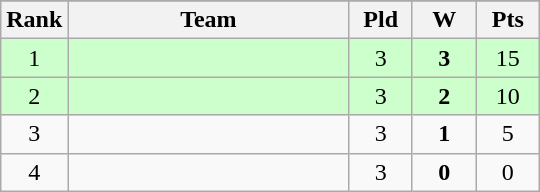<table class="wikitable">
<tr>
</tr>
<tr>
<th style="width:35px;">Rank</th>
<th style="width:180px;">Team</th>
<th style="width:35px;">Pld</th>
<th style="width:35px;">W</th>
<th style="width:35px;">Pts</th>
</tr>
<tr bgcolor=#ccffcc>
<td align=center>1</td>
<td></td>
<td align=center>3</td>
<td align=center><strong>3</strong></td>
<td align=center>15</td>
</tr>
<tr bgcolor=#ccffcc>
<td align=center>2</td>
<td></td>
<td align=center>3</td>
<td align=center><strong>2</strong></td>
<td align=center>10</td>
</tr>
<tr>
<td align=center>3</td>
<td></td>
<td align=center>3</td>
<td align=center><strong>1</strong></td>
<td align=center>5</td>
</tr>
<tr>
<td align=center>4</td>
<td></td>
<td align=center>3</td>
<td align=center><strong>0</strong></td>
<td align=center>0</td>
</tr>
</table>
